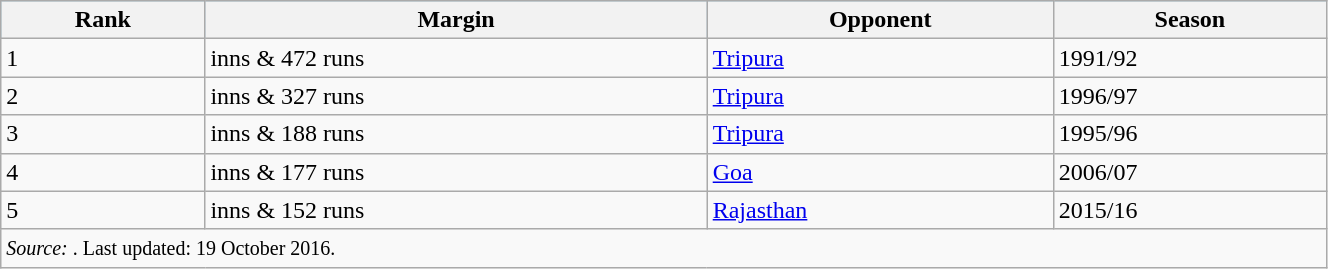<table class="wikitable" width=70%>
<tr bgcolor=#87cef>
<th>Rank</th>
<th>Margin</th>
<th>Opponent</th>
<th>Season</th>
</tr>
<tr>
<td>1</td>
<td>inns & 472 runs</td>
<td><a href='#'>Tripura</a></td>
<td>1991/92</td>
</tr>
<tr>
<td>2</td>
<td>inns & 327 runs</td>
<td><a href='#'>Tripura</a></td>
<td>1996/97</td>
</tr>
<tr>
<td>3</td>
<td>inns & 188 runs</td>
<td><a href='#'>Tripura</a></td>
<td>1995/96</td>
</tr>
<tr>
<td>4</td>
<td>inns & 177 runs</td>
<td><a href='#'>Goa</a></td>
<td>2006/07</td>
</tr>
<tr>
<td>5</td>
<td>inns & 152 runs</td>
<td><a href='#'>Rajasthan</a></td>
<td>2015/16</td>
</tr>
<tr>
<td colspan=4><small><em>Source: </em>. Last updated: 19 October 2016.</small></td>
</tr>
</table>
